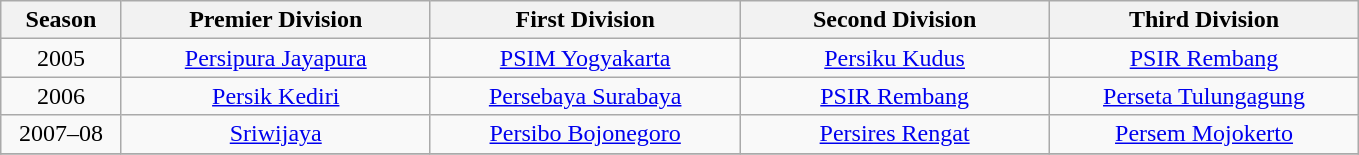<table class="wikitable sortable" style="text-align: center;">
<tr>
<th style="width:7%;">Season</th>
<th style="width:18%;">Premier Division</th>
<th style="width:18%;">First Division</th>
<th style="width:18%;">Second Division</th>
<th style="width:18%;">Third Division</th>
</tr>
<tr>
<td align=center>2005</td>
<td><a href='#'>Persipura Jayapura</a></td>
<td><a href='#'>PSIM Yogyakarta</a></td>
<td><a href='#'>Persiku Kudus</a></td>
<td><a href='#'>PSIR Rembang</a></td>
</tr>
<tr>
<td align=center>2006</td>
<td><a href='#'>Persik Kediri</a></td>
<td><a href='#'>Persebaya Surabaya</a></td>
<td><a href='#'>PSIR Rembang</a></td>
<td><a href='#'>Perseta Tulungagung</a></td>
</tr>
<tr>
<td align=center>2007–08</td>
<td><a href='#'>Sriwijaya</a></td>
<td><a href='#'>Persibo Bojonegoro</a></td>
<td><a href='#'>Persires Rengat</a></td>
<td><a href='#'>Persem Mojokerto</a></td>
</tr>
<tr>
</tr>
</table>
